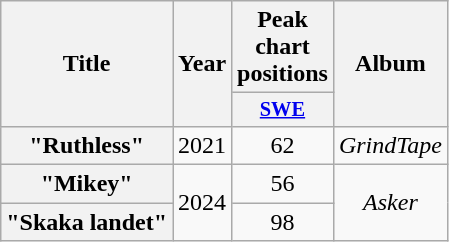<table class="wikitable plainrowheaders" style="text-align:center;">
<tr>
<th scope="col" rowspan="2">Title</th>
<th scope="col" rowspan="2">Year</th>
<th scope="col" colspan="1">Peak chart positions</th>
<th scope="col" rowspan="2">Album</th>
</tr>
<tr>
<th scope="col" style="width:3em;font-size:85%;"><a href='#'>SWE</a><br></th>
</tr>
<tr>
<th scope="row">"Ruthless"<br></th>
<td>2021</td>
<td>62</td>
<td><em>GrindTape</em></td>
</tr>
<tr>
<th scope="row">"Mikey"</th>
<td rowspan="2">2024</td>
<td>56<br></td>
<td rowspan="2"><em>Asker</em></td>
</tr>
<tr>
<th scope="row">"Skaka landet"<br></th>
<td>98<br></td>
</tr>
</table>
